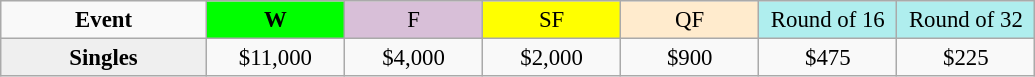<table class=wikitable style=font-size:95%;text-align:center>
<tr>
<td style="width:130px"><strong>Event</strong></td>
<td style="width:85px; background:lime"><strong>W</strong></td>
<td style="width:85px; background:thistle">F</td>
<td style="width:85px; background:#ffff00">SF</td>
<td style="width:85px; background:#ffebcd">QF</td>
<td style="width:85px; background:#afeeee">Round of 16</td>
<td style="width:85px; background:#afeeee">Round of 32</td>
</tr>
<tr>
<th style=background:#efefef>Singles </th>
<td>$11,000</td>
<td>$4,000</td>
<td>$2,000</td>
<td>$900</td>
<td>$475</td>
<td>$225</td>
</tr>
</table>
